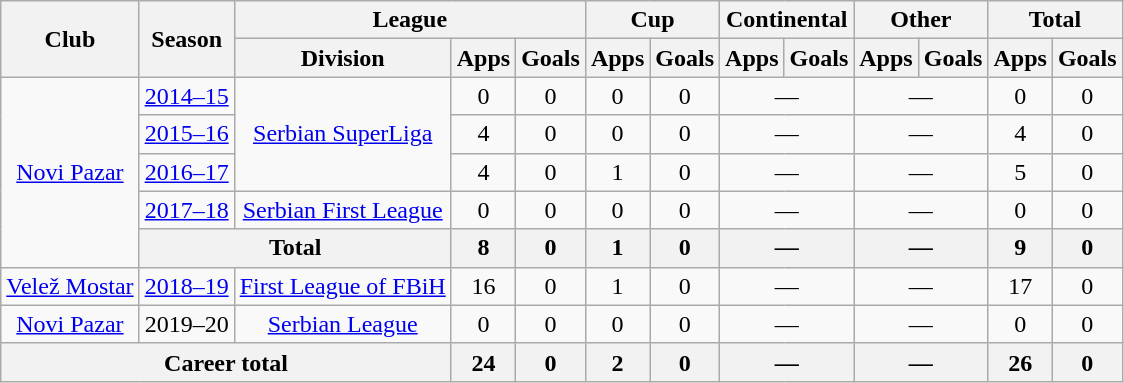<table class="wikitable" style="text-align: center;">
<tr>
<th rowspan="2">Club</th>
<th rowspan="2">Season</th>
<th colspan="3">League</th>
<th colspan="2">Cup</th>
<th colspan="2">Continental</th>
<th colspan="2">Other</th>
<th colspan="2">Total</th>
</tr>
<tr>
<th>Division</th>
<th>Apps</th>
<th>Goals</th>
<th>Apps</th>
<th>Goals</th>
<th>Apps</th>
<th>Goals</th>
<th>Apps</th>
<th>Goals</th>
<th>Apps</th>
<th>Goals</th>
</tr>
<tr>
<td rowspan=5><a href='#'>Novi Pazar</a></td>
<td><a href='#'>2014–15</a></td>
<td rowspan=3><a href='#'>Serbian SuperLiga</a></td>
<td>0</td>
<td>0</td>
<td>0</td>
<td>0</td>
<td colspan="2">—</td>
<td colspan="2">—</td>
<td>0</td>
<td>0</td>
</tr>
<tr>
<td><a href='#'>2015–16</a></td>
<td>4</td>
<td>0</td>
<td>0</td>
<td>0</td>
<td colspan="2">—</td>
<td colspan="2">—</td>
<td>4</td>
<td>0</td>
</tr>
<tr>
<td><a href='#'>2016–17</a></td>
<td>4</td>
<td>0</td>
<td>1</td>
<td>0</td>
<td colspan="2">—</td>
<td colspan="2">—</td>
<td>5</td>
<td>0</td>
</tr>
<tr>
<td><a href='#'>2017–18</a></td>
<td><a href='#'>Serbian First League</a></td>
<td>0</td>
<td>0</td>
<td>0</td>
<td>0</td>
<td colspan="2">—</td>
<td colspan="2">—</td>
<td>0</td>
<td>0</td>
</tr>
<tr>
<th colspan=2>Total</th>
<th>8</th>
<th>0</th>
<th>1</th>
<th>0</th>
<th colspan="2">—</th>
<th colspan="2">—</th>
<th>9</th>
<th>0</th>
</tr>
<tr>
<td><a href='#'>Velež Mostar</a></td>
<td><a href='#'>2018–19</a></td>
<td><a href='#'>First League of FBiH</a></td>
<td>16</td>
<td>0</td>
<td>1</td>
<td>0</td>
<td colspan="2">—</td>
<td colspan="2">—</td>
<td>17</td>
<td>0</td>
</tr>
<tr>
<td><a href='#'>Novi Pazar</a></td>
<td>2019–20</td>
<td><a href='#'>Serbian League</a></td>
<td>0</td>
<td>0</td>
<td>0</td>
<td>0</td>
<td colspan="2">—</td>
<td colspan="2">—</td>
<td>0</td>
<td>0</td>
</tr>
<tr>
<th colspan=3>Career total</th>
<th>24</th>
<th>0</th>
<th>2</th>
<th>0</th>
<th colspan="2">—</th>
<th colspan="2">—</th>
<th>26</th>
<th>0</th>
</tr>
</table>
